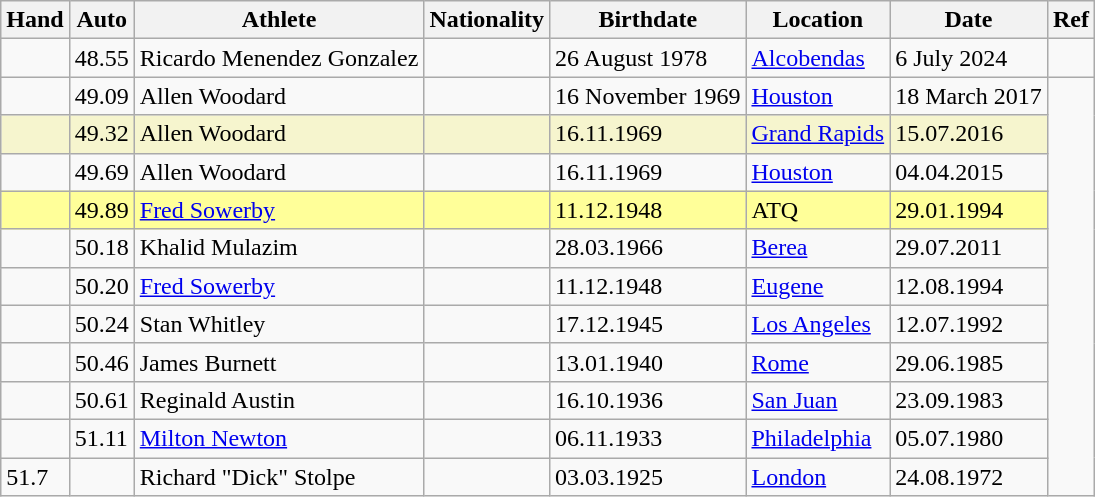<table class="wikitable">
<tr>
<th>Hand</th>
<th>Auto</th>
<th>Athlete</th>
<th>Nationality</th>
<th>Birthdate</th>
<th>Location</th>
<th>Date</th>
<th>Ref</th>
</tr>
<tr>
<td></td>
<td>48.55</td>
<td>Ricardo Menendez Gonzalez</td>
<td></td>
<td>26 August 1978</td>
<td><a href='#'>Alcobendas</a></td>
<td>6 July 2024</td>
<td></td>
</tr>
<tr>
<td></td>
<td>49.09</td>
<td>Allen Woodard</td>
<td></td>
<td>16 November 1969</td>
<td><a href='#'>Houston</a></td>
<td>18 March 2017</td>
</tr>
<tr bgcolor=#f6F5CE>
<td></td>
<td>49.32</td>
<td>Allen Woodard</td>
<td></td>
<td>16.11.1969</td>
<td><a href='#'>Grand Rapids</a></td>
<td>15.07.2016</td>
</tr>
<tr>
<td></td>
<td>49.69</td>
<td>Allen Woodard</td>
<td></td>
<td>16.11.1969</td>
<td><a href='#'>Houston</a></td>
<td>04.04.2015</td>
</tr>
<tr style="background:#ff9;">
<td></td>
<td>49.89 </td>
<td><a href='#'>Fred Sowerby</a></td>
<td></td>
<td>11.12.1948</td>
<td>ATQ</td>
<td>29.01.1994</td>
</tr>
<tr>
<td></td>
<td>50.18</td>
<td>Khalid Mulazim</td>
<td></td>
<td>28.03.1966</td>
<td><a href='#'>Berea</a></td>
<td>29.07.2011</td>
</tr>
<tr>
<td></td>
<td>50.20</td>
<td><a href='#'>Fred Sowerby</a></td>
<td></td>
<td>11.12.1948</td>
<td><a href='#'>Eugene</a></td>
<td>12.08.1994</td>
</tr>
<tr>
<td></td>
<td>50.24</td>
<td>Stan Whitley</td>
<td></td>
<td>17.12.1945</td>
<td><a href='#'>Los Angeles</a></td>
<td>12.07.1992</td>
</tr>
<tr>
<td></td>
<td>50.46</td>
<td>James Burnett</td>
<td></td>
<td>13.01.1940</td>
<td><a href='#'>Rome</a></td>
<td>29.06.1985</td>
</tr>
<tr>
<td></td>
<td>50.61</td>
<td>Reginald Austin</td>
<td></td>
<td>16.10.1936</td>
<td><a href='#'>San Juan</a></td>
<td>23.09.1983</td>
</tr>
<tr>
<td></td>
<td>51.11</td>
<td><a href='#'>Milton Newton</a></td>
<td></td>
<td>06.11.1933</td>
<td><a href='#'>Philadelphia</a></td>
<td>05.07.1980</td>
</tr>
<tr>
<td>51.7</td>
<td></td>
<td>Richard "Dick" Stolpe</td>
<td></td>
<td>03.03.1925</td>
<td><a href='#'>London</a></td>
<td>24.08.1972</td>
</tr>
</table>
